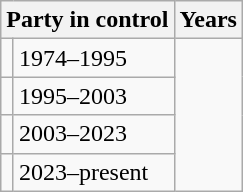<table class="wikitable">
<tr>
<th colspan="2">Party in control</th>
<th>Years</th>
</tr>
<tr>
<td></td>
<td>1974–1995</td>
</tr>
<tr>
<td></td>
<td>1995–2003</td>
</tr>
<tr>
<td></td>
<td>2003–2023</td>
</tr>
<tr>
<td></td>
<td>2023–present</td>
</tr>
</table>
